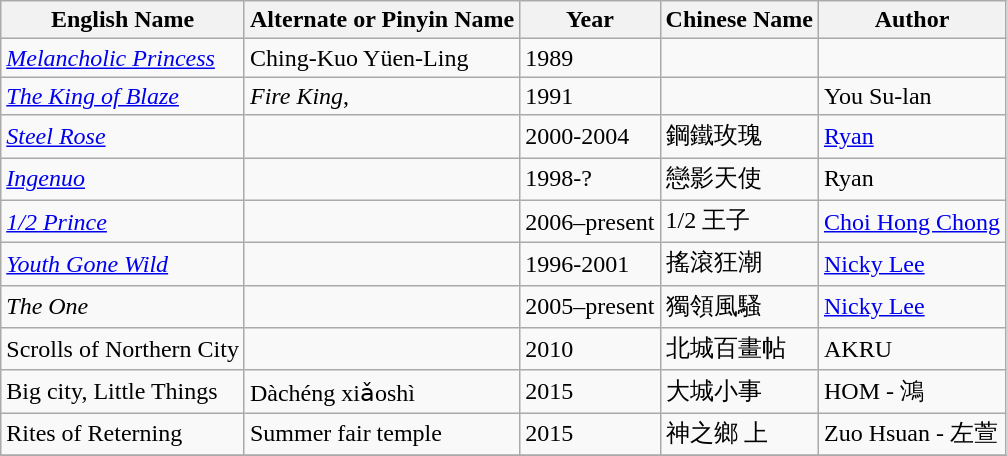<table class="wikitable">
<tr>
<th>English Name</th>
<th>Alternate or Pinyin Name</th>
<th>Year</th>
<th>Chinese Name</th>
<th>Author</th>
</tr>
<tr>
<td><em><a href='#'>Melancholic Princess</a></em></td>
<td>Ching-Kuo Yüen-Ling</td>
<td>1989</td>
<td></td>
<td></td>
</tr>
<tr>
<td><em><a href='#'>The King of Blaze</a></em></td>
<td><em>Fire King</em>, </td>
<td>1991</td>
<td></td>
<td>You Su-lan</td>
</tr>
<tr>
<td><em><a href='#'>Steel Rose</a></em></td>
<td></td>
<td>2000-2004</td>
<td>鋼鐵玫瑰</td>
<td><a href='#'>Ryan</a></td>
</tr>
<tr>
<td><em><a href='#'>Ingenuo</a></em></td>
<td></td>
<td>1998-?</td>
<td>戀影天使</td>
<td>Ryan</td>
</tr>
<tr>
<td><em><a href='#'>1/2 Prince</a></em></td>
<td></td>
<td>2006–present</td>
<td>1/2 王子</td>
<td><a href='#'>Choi Hong Chong</a></td>
</tr>
<tr>
<td><em><a href='#'>Youth Gone Wild</a></em></td>
<td></td>
<td>1996-2001</td>
<td>搖滾狂潮</td>
<td><a href='#'>Nicky Lee</a></td>
</tr>
<tr>
<td><em>The One</em></td>
<td></td>
<td>2005–present</td>
<td>獨領風騷</td>
<td><a href='#'>Nicky Lee</a></td>
</tr>
<tr>
<td>Scrolls of Northern City</td>
<td></td>
<td>2010</td>
<td>北城百畫帖</td>
<td>AKRU</td>
</tr>
<tr>
<td>Big city, Little Things</td>
<td>Dàchéng xiǎoshì</td>
<td>2015</td>
<td>大城小事</td>
<td>HOM - 鴻</td>
</tr>
<tr>
<td>Rites of Reterning</td>
<td>Summer fair temple</td>
<td>2015</td>
<td>神之鄉 上</td>
<td>Zuo Hsuan - 左萱</td>
</tr>
<tr>
</tr>
</table>
